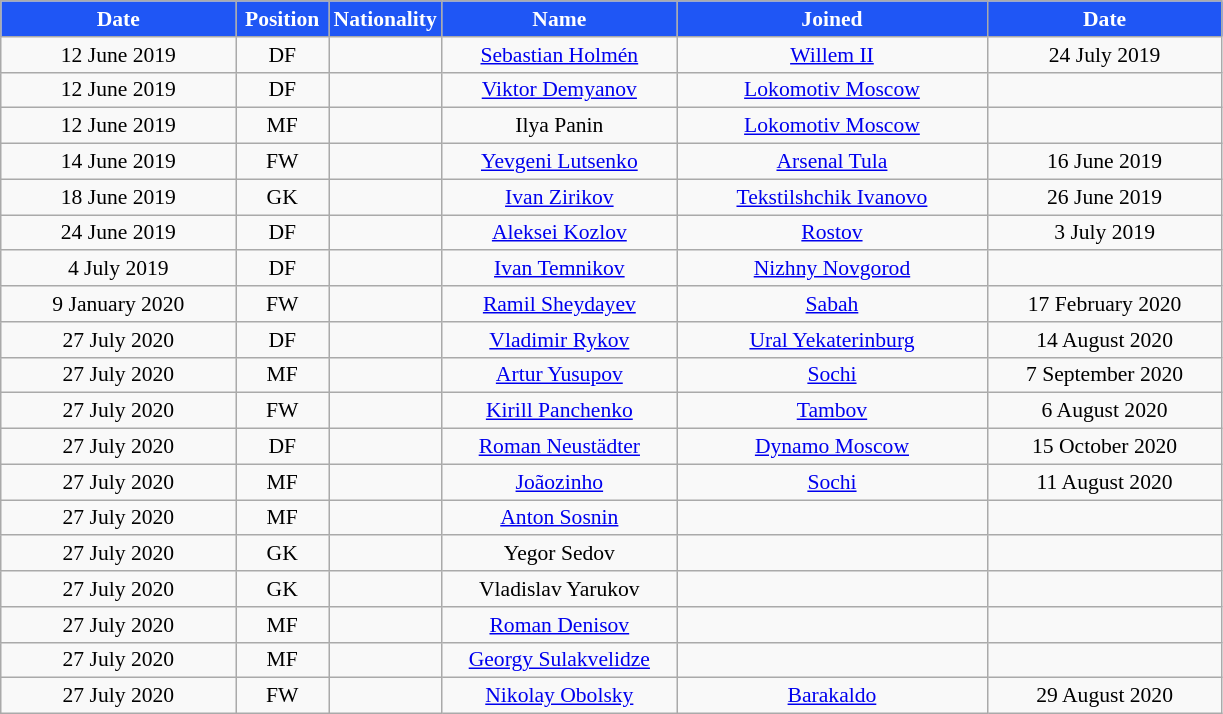<table class="wikitable"  style="text-align:center; font-size:90%; ">
<tr>
<th style="background:#1F56F5; color:white; width:150px;">Date</th>
<th style="background:#1F56F5; color:white; width:55px;">Position</th>
<th style="background:#1F56F5; color:white; width:55px;">Nationality</th>
<th style="background:#1F56F5; color:white; width:150px;">Name</th>
<th style="background:#1F56F5; color:white; width:200px;">Joined</th>
<th style="background:#1F56F5; color:white; width:150px;">Date</th>
</tr>
<tr>
<td>12 June 2019</td>
<td>DF</td>
<td></td>
<td><a href='#'>Sebastian Holmén</a></td>
<td><a href='#'>Willem II</a></td>
<td>24 July 2019</td>
</tr>
<tr>
<td>12 June 2019</td>
<td>DF</td>
<td></td>
<td><a href='#'>Viktor Demyanov</a></td>
<td><a href='#'>Lokomotiv Moscow</a></td>
<td></td>
</tr>
<tr>
<td>12 June 2019</td>
<td>MF</td>
<td></td>
<td>Ilya Panin</td>
<td><a href='#'>Lokomotiv Moscow</a></td>
<td></td>
</tr>
<tr>
<td>14 June 2019</td>
<td>FW</td>
<td></td>
<td><a href='#'>Yevgeni Lutsenko</a></td>
<td><a href='#'>Arsenal Tula</a></td>
<td>16 June 2019</td>
</tr>
<tr>
<td>18 June 2019</td>
<td>GK</td>
<td></td>
<td><a href='#'>Ivan Zirikov</a></td>
<td><a href='#'>Tekstilshchik Ivanovo</a></td>
<td>26 June 2019</td>
</tr>
<tr>
<td>24 June 2019</td>
<td>DF</td>
<td></td>
<td><a href='#'>Aleksei Kozlov</a></td>
<td><a href='#'>Rostov</a></td>
<td>3 July 2019</td>
</tr>
<tr>
<td>4 July 2019</td>
<td>DF</td>
<td></td>
<td><a href='#'>Ivan Temnikov</a></td>
<td><a href='#'>Nizhny Novgorod</a></td>
<td></td>
</tr>
<tr>
<td>9 January 2020</td>
<td>FW</td>
<td></td>
<td><a href='#'>Ramil Sheydayev</a></td>
<td><a href='#'>Sabah</a></td>
<td>17 February 2020</td>
</tr>
<tr>
<td>27 July 2020</td>
<td>DF</td>
<td></td>
<td><a href='#'>Vladimir Rykov</a></td>
<td><a href='#'>Ural Yekaterinburg</a></td>
<td>14 August 2020</td>
</tr>
<tr>
<td>27 July 2020</td>
<td>MF</td>
<td></td>
<td><a href='#'>Artur Yusupov</a></td>
<td><a href='#'>Sochi</a></td>
<td>7 September 2020</td>
</tr>
<tr>
<td>27 July 2020</td>
<td>FW</td>
<td></td>
<td><a href='#'>Kirill Panchenko</a></td>
<td><a href='#'>Tambov</a></td>
<td>6 August 2020</td>
</tr>
<tr>
<td>27 July 2020</td>
<td>DF</td>
<td></td>
<td><a href='#'>Roman Neustädter</a></td>
<td><a href='#'>Dynamo Moscow</a></td>
<td>15 October 2020</td>
</tr>
<tr>
<td>27 July 2020</td>
<td>MF</td>
<td></td>
<td><a href='#'>Joãozinho</a></td>
<td><a href='#'>Sochi</a></td>
<td>11 August 2020</td>
</tr>
<tr>
<td>27 July 2020</td>
<td>MF</td>
<td></td>
<td><a href='#'>Anton Sosnin</a></td>
<td></td>
<td></td>
</tr>
<tr>
<td>27 July 2020</td>
<td>GK</td>
<td></td>
<td>Yegor Sedov</td>
<td></td>
<td></td>
</tr>
<tr>
<td>27 July 2020</td>
<td>GK</td>
<td></td>
<td>Vladislav Yarukov</td>
<td></td>
<td></td>
</tr>
<tr>
<td>27 July 2020</td>
<td>MF</td>
<td></td>
<td><a href='#'>Roman Denisov</a></td>
<td></td>
<td></td>
</tr>
<tr>
<td>27 July 2020</td>
<td>MF</td>
<td></td>
<td><a href='#'>Georgy Sulakvelidze</a></td>
<td></td>
<td></td>
</tr>
<tr>
<td>27 July 2020</td>
<td>FW</td>
<td></td>
<td><a href='#'>Nikolay Obolsky</a></td>
<td><a href='#'>Barakaldo</a></td>
<td>29 August 2020</td>
</tr>
</table>
